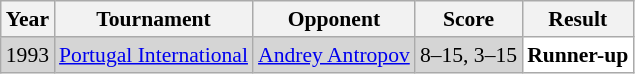<table class="sortable wikitable" style="font-size: 90%;">
<tr>
<th>Year</th>
<th>Tournament</th>
<th>Opponent</th>
<th>Score</th>
<th>Result</th>
</tr>
<tr style="background:#D5D5D5">
<td align="center">1993</td>
<td align="left"><a href='#'>Portugal International</a></td>
<td align="left"> <a href='#'>Andrey Antropov</a></td>
<td align="left">8–15, 3–15</td>
<td style="text-align:left; background:white"> <strong>Runner-up</strong></td>
</tr>
</table>
